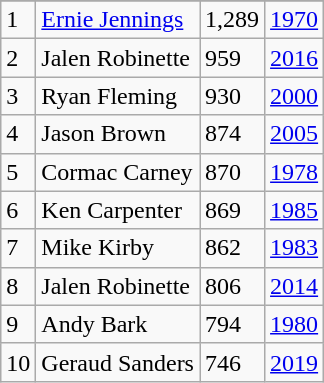<table class="wikitable">
<tr>
</tr>
<tr>
<td>1</td>
<td><a href='#'>Ernie Jennings</a></td>
<td>1,289</td>
<td><a href='#'>1970</a></td>
</tr>
<tr>
<td>2</td>
<td>Jalen Robinette</td>
<td>959</td>
<td><a href='#'>2016</a></td>
</tr>
<tr>
<td>3</td>
<td>Ryan Fleming</td>
<td>930</td>
<td><a href='#'>2000</a></td>
</tr>
<tr>
<td>4</td>
<td>Jason Brown</td>
<td>874</td>
<td><a href='#'>2005</a></td>
</tr>
<tr>
<td>5</td>
<td>Cormac Carney</td>
<td>870</td>
<td><a href='#'>1978</a></td>
</tr>
<tr>
<td>6</td>
<td>Ken Carpenter</td>
<td>869</td>
<td><a href='#'>1985</a></td>
</tr>
<tr>
<td>7</td>
<td>Mike Kirby</td>
<td>862</td>
<td><a href='#'>1983</a></td>
</tr>
<tr>
<td>8</td>
<td>Jalen Robinette</td>
<td>806</td>
<td><a href='#'>2014</a></td>
</tr>
<tr>
<td>9</td>
<td>Andy Bark</td>
<td>794</td>
<td><a href='#'>1980</a></td>
</tr>
<tr>
<td>10</td>
<td>Geraud Sanders</td>
<td>746</td>
<td><a href='#'>2019</a></td>
</tr>
</table>
